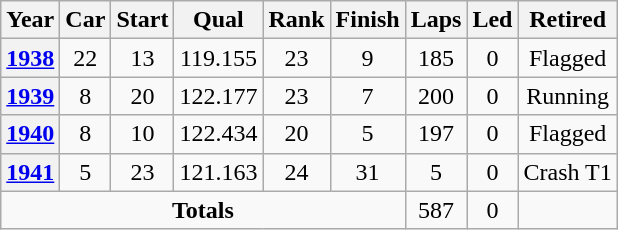<table class="wikitable" style="text-align:center">
<tr>
<th>Year</th>
<th>Car</th>
<th>Start</th>
<th>Qual</th>
<th>Rank</th>
<th>Finish</th>
<th>Laps</th>
<th>Led</th>
<th>Retired</th>
</tr>
<tr>
<th><a href='#'>1938</a></th>
<td>22</td>
<td>13</td>
<td>119.155</td>
<td>23</td>
<td>9</td>
<td>185</td>
<td>0</td>
<td>Flagged</td>
</tr>
<tr>
<th><a href='#'>1939</a></th>
<td>8</td>
<td>20</td>
<td>122.177</td>
<td>23</td>
<td>7</td>
<td>200</td>
<td>0</td>
<td>Running</td>
</tr>
<tr>
<th><a href='#'>1940</a></th>
<td>8</td>
<td>10</td>
<td>122.434</td>
<td>20</td>
<td>5</td>
<td>197</td>
<td>0</td>
<td>Flagged</td>
</tr>
<tr>
<th><a href='#'>1941</a></th>
<td>5</td>
<td>23</td>
<td>121.163</td>
<td>24</td>
<td>31</td>
<td>5</td>
<td>0</td>
<td>Crash T1</td>
</tr>
<tr>
<td colspan=6><strong>Totals</strong></td>
<td>587</td>
<td>0</td>
<td></td>
</tr>
</table>
